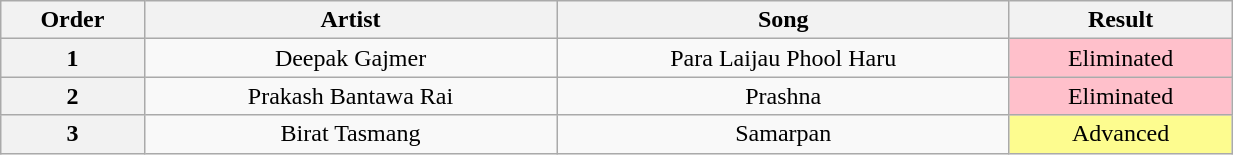<table class="wikitable" style="text-align: center; width:65%;">
<tr>
<th>Order</th>
<th>Artist</th>
<th>Song</th>
<th>Result</th>
</tr>
<tr>
<th>1</th>
<td>Deepak Gajmer</td>
<td>Para Laijau Phool Haru</td>
<td style="background:pink">Eliminated</td>
</tr>
<tr>
<th>2</th>
<td>Prakash Bantawa Rai</td>
<td>Prashna</td>
<td style="background:pink">Eliminated</td>
</tr>
<tr>
<th>3</th>
<td>Birat Tasmang</td>
<td>Samarpan</td>
<td style="background:#fdfc8f">Advanced</td>
</tr>
</table>
